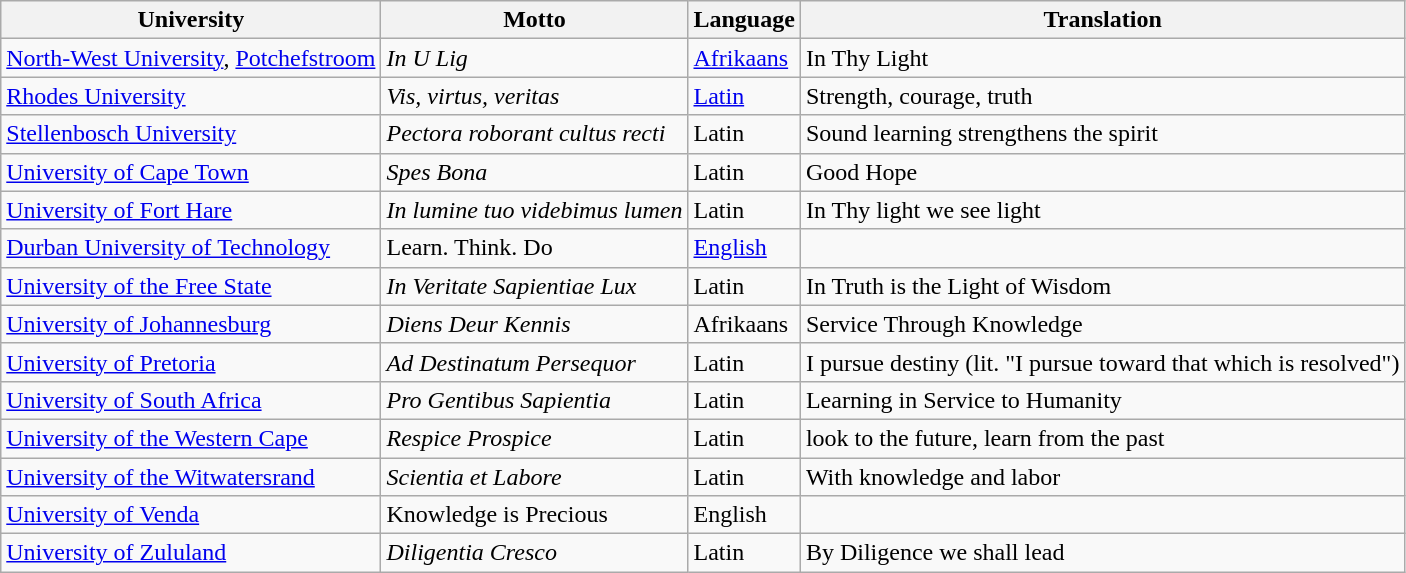<table class="wikitable sortable plainrowheaders">
<tr>
<th>University</th>
<th>Motto</th>
<th>Language</th>
<th>Translation</th>
</tr>
<tr>
<td><a href='#'>North-West University</a>, <a href='#'>Potchefstroom</a></td>
<td><em>In U Lig</em></td>
<td><a href='#'>Afrikaans</a></td>
<td>In Thy Light</td>
</tr>
<tr>
<td><a href='#'>Rhodes University</a></td>
<td><em>Vis, virtus, veritas</em></td>
<td><a href='#'>Latin</a></td>
<td>Strength, courage, truth</td>
</tr>
<tr>
<td><a href='#'>Stellenbosch University</a></td>
<td><em>Pectora roborant cultus recti</em></td>
<td>Latin</td>
<td>Sound learning strengthens the spirit</td>
</tr>
<tr>
<td><a href='#'>University of Cape Town</a></td>
<td><em>Spes Bona</em></td>
<td>Latin</td>
<td>Good Hope</td>
</tr>
<tr>
<td><a href='#'>University of Fort Hare</a></td>
<td><em>In lumine tuo videbimus lumen</em></td>
<td>Latin</td>
<td>In Thy light we see light</td>
</tr>
<tr>
<td><a href='#'>Durban University of Technology</a></td>
<td>Learn. Think. Do</td>
<td><a href='#'>English</a></td>
</tr>
<tr>
<td><a href='#'>University of the Free State</a></td>
<td><em>In Veritate Sapientiae Lux</em></td>
<td>Latin</td>
<td>In Truth is the Light of Wisdom</td>
</tr>
<tr>
<td><a href='#'>University of Johannesburg</a></td>
<td><em>Diens Deur Kennis</em></td>
<td>Afrikaans</td>
<td>Service Through Knowledge</td>
</tr>
<tr>
<td><a href='#'>University of Pretoria</a></td>
<td><em>Ad Destinatum Persequor</em></td>
<td>Latin</td>
<td>I pursue destiny (lit. "I pursue toward that which is resolved")</td>
</tr>
<tr>
<td><a href='#'>University of South Africa</a></td>
<td><em>Pro Gentibus Sapientia</em></td>
<td>Latin</td>
<td>Learning in Service to Humanity</td>
</tr>
<tr>
<td><a href='#'>University of the Western Cape</a></td>
<td><em>Respice Prospice</em></td>
<td>Latin</td>
<td>look to the future, learn from the past</td>
</tr>
<tr>
<td><a href='#'>University of the Witwatersrand</a></td>
<td><em>Scientia et Labore</em></td>
<td>Latin</td>
<td>With knowledge and labor</td>
</tr>
<tr>
<td><a href='#'>University of Venda</a></td>
<td>Knowledge is Precious</td>
<td>English</td>
<td></td>
</tr>
<tr>
<td><a href='#'>University of Zululand</a></td>
<td><em>Diligentia Cresco</em></td>
<td>Latin</td>
<td>By Diligence we shall lead</td>
</tr>
</table>
